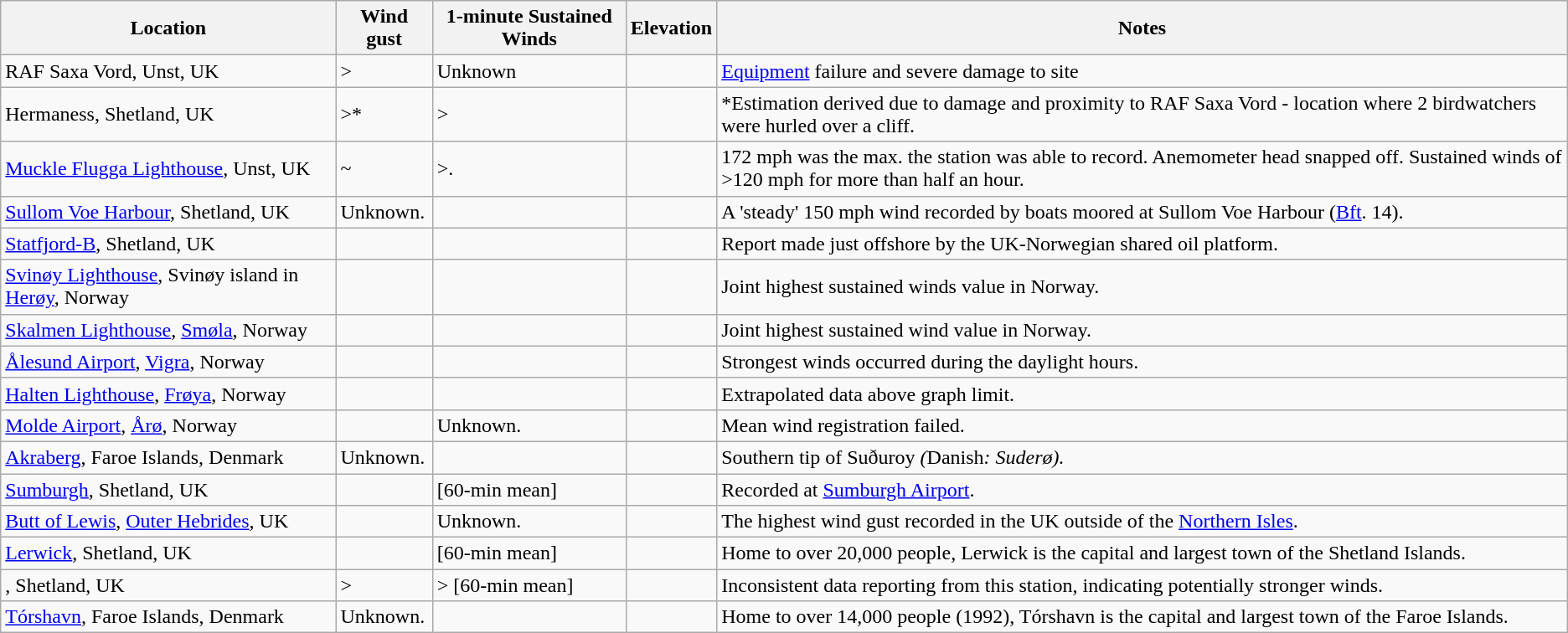<table class="wikitable">
<tr>
<th>Location</th>
<th>Wind gust</th>
<th>1-minute Sustained Winds</th>
<th>Elevation</th>
<th>Notes</th>
</tr>
<tr>
<td>RAF Saxa Vord, Unst, UK</td>
<td>></td>
<td>Unknown</td>
<td></td>
<td><a href='#'>Equipment</a> failure and severe damage to site</td>
</tr>
<tr>
<td>Hermaness, Shetland, UK</td>
<td>>*</td>
<td>></td>
<td></td>
<td>*Estimation derived due to damage and proximity to RAF Saxa Vord - location where 2 birdwatchers were hurled over a cliff.</td>
</tr>
<tr>
<td><a href='#'>Muckle Flugga Lighthouse</a>, Unst, UK</td>
<td>~</td>
<td>>.</td>
<td></td>
<td>172 mph was the max. the station was able to record. Anemometer head snapped off. Sustained winds of >120 mph for more than half an hour.</td>
</tr>
<tr>
<td><a href='#'>Sullom Voe Harbour</a>, Shetland, UK</td>
<td>Unknown.</td>
<td></td>
<td></td>
<td>A 'steady' 150 mph wind recorded by boats moored at Sullom Voe Harbour (<a href='#'>Bft</a>. 14).</td>
</tr>
<tr>
<td><a href='#'>Statfjord-B</a>, Shetland, UK</td>
<td></td>
<td></td>
<td> </td>
<td>Report made just offshore by the UK-Norwegian shared oil platform.</td>
</tr>
<tr>
<td><a href='#'>Svinøy Lighthouse</a>, Svinøy island in <a href='#'>Herøy</a>, Norway</td>
<td></td>
<td></td>
<td></td>
<td>Joint highest sustained winds value in Norway.</td>
</tr>
<tr>
<td><a href='#'>Skalmen Lighthouse</a>, <a href='#'>Smøla</a>, Norway</td>
<td></td>
<td></td>
<td></td>
<td>Joint highest sustained wind value in Norway.</td>
</tr>
<tr>
<td><a href='#'>Ålesund Airport</a>, <a href='#'>Vigra</a>, Norway</td>
<td></td>
<td></td>
<td></td>
<td>Strongest winds occurred during the daylight hours.</td>
</tr>
<tr>
<td><a href='#'>Halten Lighthouse</a>, <a href='#'>Frøya</a>, Norway</td>
<td></td>
<td></td>
<td></td>
<td>Extrapolated data above graph limit.</td>
</tr>
<tr>
<td><a href='#'>Molde Airport</a>, <a href='#'>Årø</a>, Norway</td>
<td></td>
<td>Unknown.</td>
<td></td>
<td>Mean wind registration failed.</td>
</tr>
<tr>
<td><a href='#'>Akraberg</a>, Faroe Islands, Denmark</td>
<td>Unknown.</td>
<td></td>
<td></td>
<td>Southern tip of Suðuroy <em>(</em>Danish<em>: Suderø).</em></td>
</tr>
<tr>
<td><a href='#'>Sumburgh</a>, Shetland, UK</td>
<td></td>
<td> [60-min mean]</td>
<td></td>
<td>Recorded at <a href='#'>Sumburgh Airport</a>.</td>
</tr>
<tr>
<td><a href='#'>Butt of Lewis</a>, <a href='#'>Outer Hebrides</a>, UK</td>
<td></td>
<td>Unknown.</td>
<td></td>
<td>The highest wind gust recorded in the UK outside of the <a href='#'>Northern Isles</a>.</td>
</tr>
<tr>
<td><a href='#'>Lerwick</a>, Shetland, UK</td>
<td></td>
<td> [60-min mean]</td>
<td></td>
<td>Home to over 20,000 people, Lerwick is the capital and largest town of the Shetland Islands.</td>
</tr>
<tr>
<td>, Shetland, UK</td>
<td>></td>
<td>> [60-min mean]</td>
<td></td>
<td>Inconsistent data reporting from this station, indicating potentially stronger winds.</td>
</tr>
<tr>
<td><a href='#'>Tórshavn</a>, Faroe Islands, Denmark</td>
<td>Unknown.</td>
<td></td>
<td></td>
<td>Home to over 14,000 people (1992), Tórshavn is the capital and largest town of the Faroe Islands.</td>
</tr>
</table>
